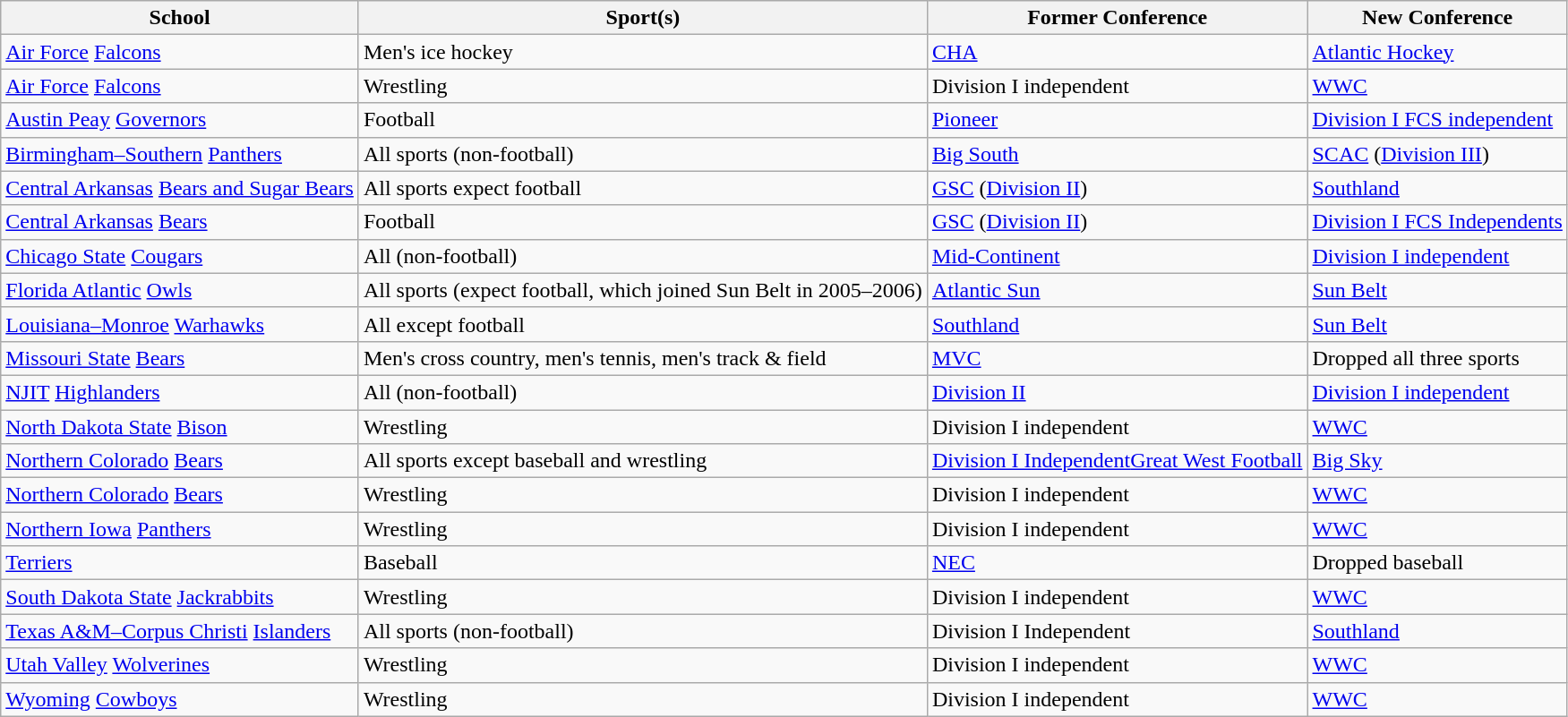<table class="wikitable sortable">
<tr>
<th>School</th>
<th>Sport(s)</th>
<th>Former Conference</th>
<th>New Conference</th>
</tr>
<tr>
<td><a href='#'>Air Force</a> <a href='#'>Falcons</a></td>
<td>Men's ice hockey</td>
<td><a href='#'>CHA</a></td>
<td><a href='#'>Atlantic Hockey</a></td>
</tr>
<tr>
<td><a href='#'>Air Force</a> <a href='#'>Falcons</a></td>
<td>Wrestling</td>
<td>Division I independent</td>
<td><a href='#'>WWC</a></td>
</tr>
<tr>
<td><a href='#'>Austin Peay</a> <a href='#'>Governors</a></td>
<td>Football</td>
<td><a href='#'>Pioneer</a></td>
<td><a href='#'>Division I FCS independent</a></td>
</tr>
<tr>
<td><a href='#'>Birmingham–Southern</a> <a href='#'>Panthers</a></td>
<td>All sports (non-football)</td>
<td><a href='#'>Big South</a></td>
<td><a href='#'>SCAC</a> (<a href='#'>Division III</a>)</td>
</tr>
<tr>
<td><a href='#'>Central Arkansas</a> <a href='#'>Bears and Sugar Bears</a></td>
<td>All sports expect football</td>
<td><a href='#'>GSC</a> (<a href='#'>Division II</a>)</td>
<td><a href='#'>Southland</a></td>
</tr>
<tr>
<td><a href='#'>Central Arkansas</a> <a href='#'>Bears</a></td>
<td>Football</td>
<td><a href='#'>GSC</a> (<a href='#'>Division II</a>)</td>
<td><a href='#'>Division I FCS Independents</a></td>
</tr>
<tr>
<td><a href='#'>Chicago State</a> <a href='#'>Cougars</a></td>
<td>All (non-football)</td>
<td><a href='#'>Mid-Continent</a></td>
<td><a href='#'>Division I independent</a></td>
</tr>
<tr>
<td><a href='#'>Florida Atlantic</a> <a href='#'>Owls</a></td>
<td>All sports (expect football, which joined Sun Belt in 2005–2006)</td>
<td><a href='#'>Atlantic Sun</a></td>
<td><a href='#'>Sun Belt</a></td>
</tr>
<tr>
<td><a href='#'>Louisiana–Monroe</a> <a href='#'>Warhawks</a></td>
<td>All except football</td>
<td><a href='#'>Southland</a></td>
<td><a href='#'>Sun Belt</a></td>
</tr>
<tr>
<td><a href='#'>Missouri State</a> <a href='#'>Bears</a></td>
<td>Men's cross country, men's tennis, men's track & field</td>
<td><a href='#'>MVC</a></td>
<td>Dropped all three sports</td>
</tr>
<tr>
<td><a href='#'>NJIT</a> <a href='#'>Highlanders</a></td>
<td>All (non-football)</td>
<td><a href='#'>Division II</a></td>
<td><a href='#'>Division I independent</a></td>
</tr>
<tr>
<td><a href='#'>North Dakota State</a> <a href='#'>Bison</a></td>
<td>Wrestling</td>
<td>Division I independent</td>
<td><a href='#'>WWC</a></td>
</tr>
<tr>
<td><a href='#'>Northern Colorado</a> <a href='#'>Bears</a></td>
<td>All sports except baseball and wrestling</td>
<td><a href='#'>Division I Independent</a><a href='#'>Great West Football</a></td>
<td><a href='#'>Big Sky</a></td>
</tr>
<tr>
<td><a href='#'>Northern Colorado</a> <a href='#'>Bears</a></td>
<td>Wrestling</td>
<td>Division I independent</td>
<td><a href='#'>WWC</a></td>
</tr>
<tr>
<td><a href='#'>Northern Iowa</a> <a href='#'>Panthers</a></td>
<td>Wrestling</td>
<td>Division I independent</td>
<td><a href='#'>WWC</a></td>
</tr>
<tr>
<td> <a href='#'>Terriers</a></td>
<td>Baseball</td>
<td><a href='#'>NEC</a></td>
<td>Dropped baseball</td>
</tr>
<tr>
<td><a href='#'>South Dakota State</a> <a href='#'>Jackrabbits</a></td>
<td>Wrestling</td>
<td>Division I independent</td>
<td><a href='#'>WWC</a></td>
</tr>
<tr>
<td><a href='#'>Texas A&M–Corpus Christi</a> <a href='#'>Islanders</a></td>
<td>All sports (non-football)</td>
<td>Division I Independent</td>
<td><a href='#'>Southland</a></td>
</tr>
<tr>
<td><a href='#'>Utah Valley</a> <a href='#'>Wolverines</a></td>
<td>Wrestling</td>
<td>Division I independent</td>
<td><a href='#'>WWC</a></td>
</tr>
<tr>
<td><a href='#'>Wyoming</a> <a href='#'>Cowboys</a></td>
<td>Wrestling</td>
<td>Division I independent</td>
<td><a href='#'>WWC</a></td>
</tr>
</table>
